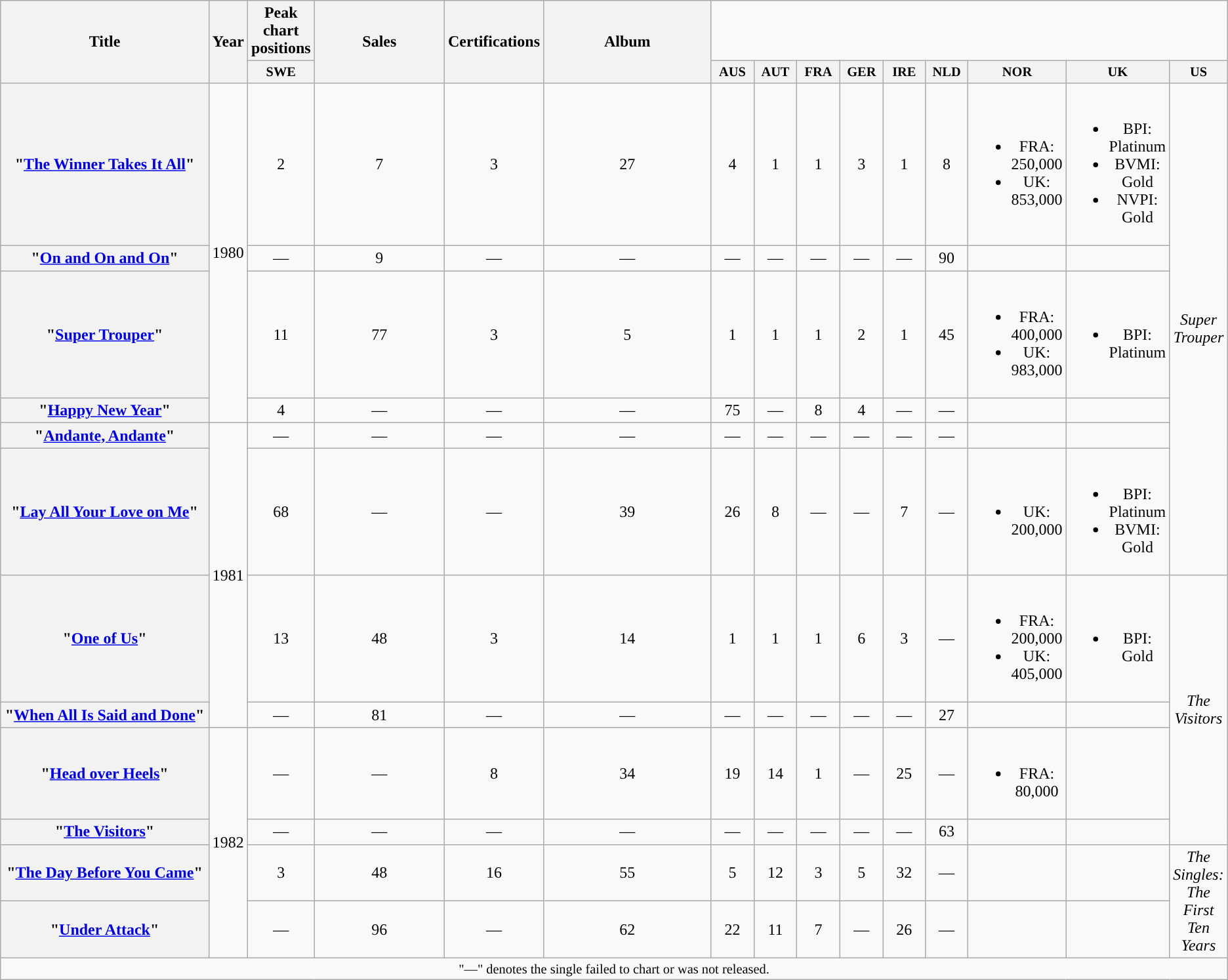<table class="wikitable plainrowheaders" style="text-align:center;">
<tr>
<th scope="col" rowspan="2" style="width:16em;">Title</th>
<th scope="col" rowspan="2" style="width:2em;">Year</th>
<th scope="col" colspan="1">Peak chart positions</th>
<th scope="col" rowspan="2" style="width:10em;">Sales</th>
<th scope="col" rowspan="2">Certifications</th>
<th scope="col" rowspan="2" style="width:13em;">Album</th>
</tr>
<tr>
<th style="width:3em;font-size:85%">SWE<br></th>
<th style="width:3em;font-size:85%">AUS<br></th>
<th style="width:3em;font-size:85%">AUT<br></th>
<th style="width:3em;font-size:85%">FRA<br></th>
<th style="width:3em;font-size:85%">GER<br></th>
<th style="width:3em;font-size:85%">IRE<br></th>
<th style="width:3em;font-size:85%">NLD<br></th>
<th style="width:3em;font-size:85%">NOR<br></th>
<th style="width:3em;font-size:85%">UK<br></th>
<th style="width:3em;font-size:85%">US<br></th>
</tr>
<tr>
<th scope="row">"<a href='#'>The Winner Takes It All</a>"</th>
<td rowspan="4">1980</td>
<td>2</td>
<td>7</td>
<td>3</td>
<td>27</td>
<td>4</td>
<td>1</td>
<td>1</td>
<td>3</td>
<td>1</td>
<td>8</td>
<td><br><ul><li>FRA: 250,000</li><li>UK: 853,000</li></ul></td>
<td><br><ul><li>BPI: Platinum</li><li>BVMI: Gold</li><li>NVPI: Gold</li></ul></td>
<td rowspan="6"><em>Super Trouper</em></td>
</tr>
<tr>
<th scope="row">"<a href='#'>On and On and On</a>"</th>
<td>—</td>
<td>9</td>
<td>—</td>
<td>—</td>
<td>—</td>
<td>—</td>
<td>—</td>
<td>—</td>
<td>—</td>
<td>90</td>
<td></td>
<td></td>
</tr>
<tr>
<th scope="row">"<a href='#'>Super Trouper</a>"</th>
<td>11</td>
<td>77</td>
<td>3</td>
<td>5</td>
<td>1</td>
<td>1</td>
<td>1</td>
<td>2</td>
<td>1</td>
<td>45</td>
<td><br><ul><li>FRA: 400,000</li><li>UK: 983,000</li></ul></td>
<td><br><ul><li>BPI: Platinum</li></ul></td>
</tr>
<tr>
<th scope="row">"<a href='#'>Happy New Year</a>"</th>
<td>4</td>
<td>—</td>
<td>—</td>
<td>—</td>
<td>75</td>
<td>—</td>
<td>8</td>
<td>4</td>
<td>—</td>
<td>—</td>
<td></td>
<td></td>
</tr>
<tr>
<th scope="row">"<a href='#'>Andante, Andante</a>"</th>
<td rowspan="4">1981</td>
<td>—</td>
<td>—</td>
<td>—</td>
<td>—</td>
<td>—</td>
<td>—</td>
<td>—</td>
<td>—</td>
<td>—</td>
<td>—</td>
<td></td>
<td></td>
</tr>
<tr>
<th scope="row">"<a href='#'>Lay All Your Love on Me</a>"</th>
<td>68</td>
<td>—</td>
<td>—</td>
<td>39</td>
<td>26</td>
<td>8</td>
<td>—</td>
<td>—</td>
<td>7</td>
<td>—</td>
<td><br><ul><li>UK: 200,000</li></ul></td>
<td><br><ul><li>BPI: Platinum</li><li>BVMI: Gold</li></ul></td>
</tr>
<tr>
<th scope="row">"<a href='#'>One of Us</a>"</th>
<td>13</td>
<td>48</td>
<td>3</td>
<td>14</td>
<td>1</td>
<td>1</td>
<td>1</td>
<td>6</td>
<td>3</td>
<td>—</td>
<td><br><ul><li>FRA: 200,000</li><li>UK: 405,000</li></ul></td>
<td><br><ul><li>BPI: Gold</li></ul></td>
<td rowspan="4"><em>The Visitors</em></td>
</tr>
<tr>
<th scope="row">"<a href='#'>When All Is Said and Done</a>"</th>
<td>—</td>
<td>81</td>
<td>—</td>
<td>—</td>
<td>—</td>
<td>—</td>
<td>—</td>
<td>—</td>
<td>—</td>
<td>27</td>
<td></td>
<td></td>
</tr>
<tr>
<th scope="row">"<a href='#'>Head over Heels</a>"</th>
<td rowspan="4">1982</td>
<td>—</td>
<td>—</td>
<td>8</td>
<td>34</td>
<td>19</td>
<td>14</td>
<td>1</td>
<td>—</td>
<td>25</td>
<td>—</td>
<td><br><ul><li>FRA: 80,000</li></ul></td>
<td></td>
</tr>
<tr>
<th scope="row">"<a href='#'>The Visitors</a>"</th>
<td>—</td>
<td>—</td>
<td>—</td>
<td>—</td>
<td>—</td>
<td>—</td>
<td>—</td>
<td>—</td>
<td>—</td>
<td>63</td>
<td></td>
<td></td>
</tr>
<tr>
<th scope="row">"<a href='#'>The Day Before You Came</a>"</th>
<td>3</td>
<td>48</td>
<td>16</td>
<td>55</td>
<td>5</td>
<td>12</td>
<td>3</td>
<td>5</td>
<td>32</td>
<td>—</td>
<td></td>
<td></td>
<td rowspan="2"><em>The Singles: The First Ten Years</em></td>
</tr>
<tr>
<th scope="row">"<a href='#'>Under Attack</a>"</th>
<td>—</td>
<td>96</td>
<td>—</td>
<td>62</td>
<td>22</td>
<td>11</td>
<td>7</td>
<td>—</td>
<td>26</td>
<td>—</td>
<td></td>
<td></td>
</tr>
<tr>
<td colspan="20" style="font-size:85%">"—" denotes the single failed to chart or was not released.</td>
</tr>
</table>
